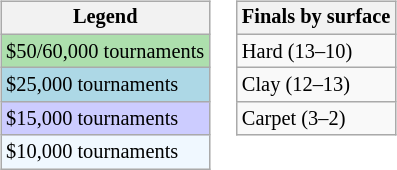<table>
<tr valign=top>
<td><br><table class=wikitable style="font-size:85%">
<tr>
<th>Legend</th>
</tr>
<tr style="background:#addfad;">
<td>$50/60,000 tournaments</td>
</tr>
<tr style="background:lightblue;">
<td>$25,000 tournaments</td>
</tr>
<tr style="background:#ccccff;">
<td>$15,000 tournaments</td>
</tr>
<tr style="background:#f0f8ff;">
<td>$10,000 tournaments</td>
</tr>
</table>
</td>
<td><br><table class=wikitable style="font-size:85%">
<tr>
<th>Finals by surface</th>
</tr>
<tr>
<td>Hard (13–10)</td>
</tr>
<tr>
<td>Clay (12–13)</td>
</tr>
<tr>
<td>Carpet (3–2)</td>
</tr>
</table>
</td>
</tr>
</table>
